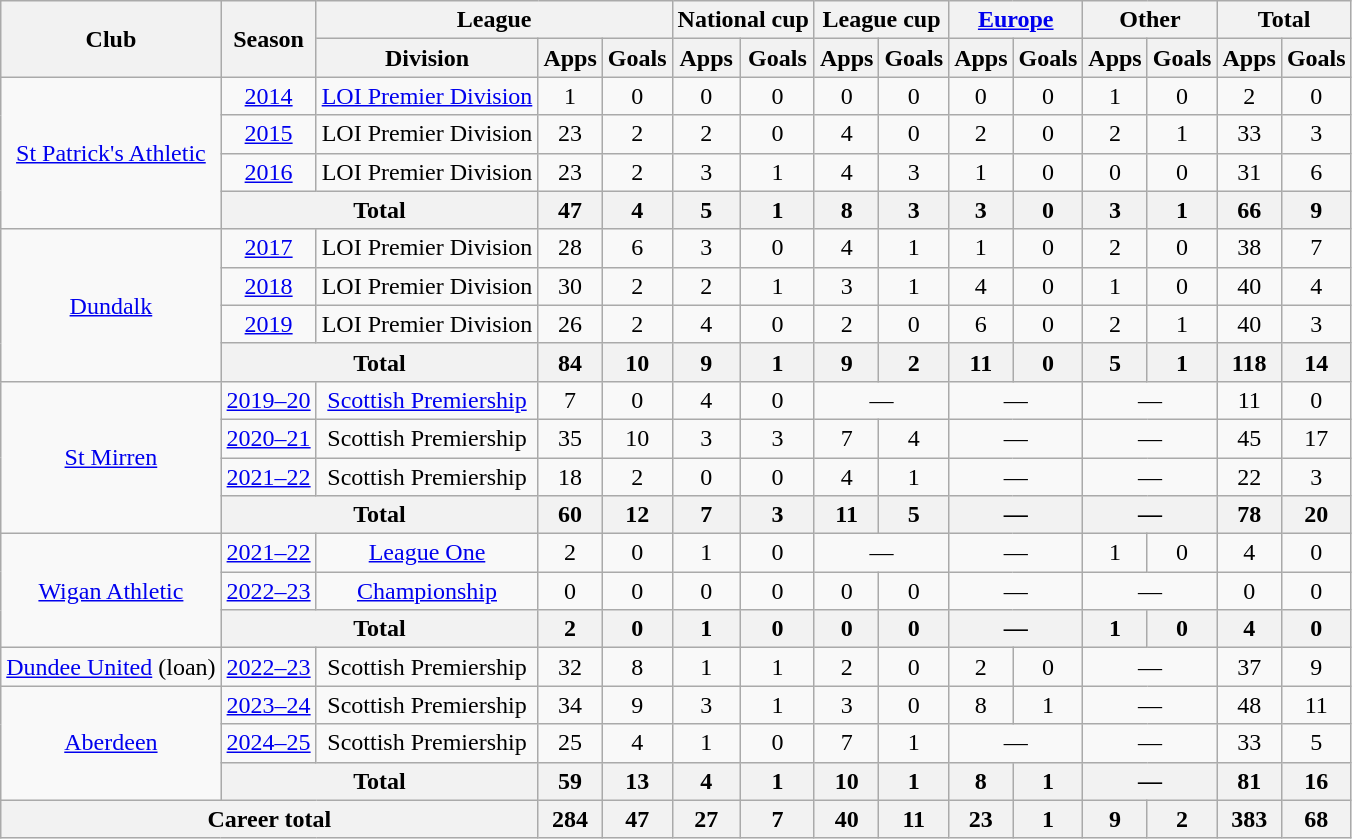<table class="wikitable" style="text-align:center">
<tr>
<th rowspan="2">Club</th>
<th rowspan="2">Season</th>
<th colspan="3">League</th>
<th colspan="2">National cup</th>
<th colspan="2">League cup</th>
<th colspan="2"><a href='#'>Europe</a></th>
<th colspan="2">Other</th>
<th colspan="2">Total</th>
</tr>
<tr>
<th>Division</th>
<th>Apps</th>
<th>Goals</th>
<th>Apps</th>
<th>Goals</th>
<th>Apps</th>
<th>Goals</th>
<th>Apps</th>
<th>Goals</th>
<th>Apps</th>
<th>Goals</th>
<th>Apps</th>
<th>Goals</th>
</tr>
<tr>
<td rowspan="4"><a href='#'>St Patrick's Athletic</a></td>
<td><a href='#'>2014</a></td>
<td><a href='#'>LOI Premier Division</a></td>
<td>1</td>
<td>0</td>
<td>0</td>
<td>0</td>
<td>0</td>
<td>0</td>
<td>0</td>
<td>0</td>
<td>1</td>
<td>0</td>
<td>2</td>
<td>0</td>
</tr>
<tr>
<td><a href='#'>2015</a></td>
<td>LOI Premier Division</td>
<td>23</td>
<td>2</td>
<td>2</td>
<td>0</td>
<td>4</td>
<td>0</td>
<td>2</td>
<td>0</td>
<td>2</td>
<td>1</td>
<td>33</td>
<td>3</td>
</tr>
<tr>
<td><a href='#'>2016</a></td>
<td>LOI Premier Division</td>
<td>23</td>
<td>2</td>
<td>3</td>
<td>1</td>
<td>4</td>
<td>3</td>
<td>1</td>
<td>0</td>
<td>0</td>
<td>0</td>
<td>31</td>
<td>6</td>
</tr>
<tr>
<th colspan="2">Total</th>
<th>47</th>
<th>4</th>
<th>5</th>
<th>1</th>
<th>8</th>
<th>3</th>
<th>3</th>
<th>0</th>
<th>3</th>
<th>1</th>
<th>66</th>
<th>9</th>
</tr>
<tr>
<td rowspan="4"><a href='#'>Dundalk</a></td>
<td><a href='#'>2017</a></td>
<td>LOI Premier Division</td>
<td>28</td>
<td>6</td>
<td>3</td>
<td>0</td>
<td>4</td>
<td>1</td>
<td>1</td>
<td>0</td>
<td>2</td>
<td>0</td>
<td>38</td>
<td>7</td>
</tr>
<tr>
<td><a href='#'>2018</a></td>
<td>LOI Premier Division</td>
<td>30</td>
<td>2</td>
<td>2</td>
<td>1</td>
<td>3</td>
<td>1</td>
<td>4</td>
<td>0</td>
<td>1</td>
<td>0</td>
<td>40</td>
<td>4</td>
</tr>
<tr>
<td><a href='#'>2019</a></td>
<td>LOI Premier Division</td>
<td>26</td>
<td>2</td>
<td>4</td>
<td>0</td>
<td>2</td>
<td>0</td>
<td>6</td>
<td>0</td>
<td>2</td>
<td>1</td>
<td>40</td>
<td>3</td>
</tr>
<tr>
<th colspan="2">Total</th>
<th>84</th>
<th>10</th>
<th>9</th>
<th>1</th>
<th>9</th>
<th>2</th>
<th>11</th>
<th>0</th>
<th>5</th>
<th>1</th>
<th>118</th>
<th>14</th>
</tr>
<tr>
<td rowspan="4"><a href='#'>St Mirren</a></td>
<td><a href='#'>2019–20</a></td>
<td><a href='#'>Scottish Premiership</a></td>
<td>7</td>
<td>0</td>
<td>4</td>
<td>0</td>
<td colspan="2">—</td>
<td colspan="2">—</td>
<td colspan="2">—</td>
<td>11</td>
<td>0</td>
</tr>
<tr>
<td><a href='#'>2020–21</a></td>
<td>Scottish Premiership</td>
<td>35</td>
<td>10</td>
<td>3</td>
<td>3</td>
<td>7</td>
<td>4</td>
<td colspan="2">—</td>
<td colspan="2">—</td>
<td>45</td>
<td>17</td>
</tr>
<tr>
<td><a href='#'>2021–22</a></td>
<td>Scottish Premiership</td>
<td>18</td>
<td>2</td>
<td>0</td>
<td>0</td>
<td>4</td>
<td>1</td>
<td colspan="2">—</td>
<td colspan="2">—</td>
<td>22</td>
<td>3</td>
</tr>
<tr>
<th colspan="2">Total</th>
<th>60</th>
<th>12</th>
<th>7</th>
<th>3</th>
<th>11</th>
<th>5</th>
<th colspan="2">—</th>
<th colspan="2">—</th>
<th>78</th>
<th>20</th>
</tr>
<tr>
<td rowspan="3"><a href='#'>Wigan Athletic</a></td>
<td><a href='#'>2021–22</a></td>
<td><a href='#'>League One</a></td>
<td>2</td>
<td>0</td>
<td>1</td>
<td>0</td>
<td colspan="2">—</td>
<td colspan="2">—</td>
<td>1</td>
<td>0</td>
<td>4</td>
<td>0</td>
</tr>
<tr>
<td><a href='#'>2022–23</a></td>
<td><a href='#'>Championship</a></td>
<td>0</td>
<td>0</td>
<td>0</td>
<td>0</td>
<td>0</td>
<td>0</td>
<td colspan="2">—</td>
<td colspan="2">—</td>
<td>0</td>
<td>0</td>
</tr>
<tr>
<th colspan="2">Total</th>
<th>2</th>
<th>0</th>
<th>1</th>
<th>0</th>
<th>0</th>
<th>0</th>
<th colspan="2">—</th>
<th>1</th>
<th>0</th>
<th>4</th>
<th>0</th>
</tr>
<tr>
<td><a href='#'>Dundee United</a> (loan)</td>
<td><a href='#'>2022–23</a></td>
<td>Scottish Premiership</td>
<td>32</td>
<td>8</td>
<td>1</td>
<td>1</td>
<td>2</td>
<td>0</td>
<td>2</td>
<td>0</td>
<td colspan="2">—</td>
<td>37</td>
<td>9</td>
</tr>
<tr>
<td rowspan="3"><a href='#'>Aberdeen</a></td>
<td><a href='#'>2023–24</a></td>
<td>Scottish Premiership</td>
<td>34</td>
<td>9</td>
<td>3</td>
<td>1</td>
<td>3</td>
<td>0</td>
<td>8</td>
<td>1</td>
<td colspan="2">—</td>
<td>48</td>
<td>11</td>
</tr>
<tr>
<td><a href='#'>2024–25</a></td>
<td>Scottish Premiership</td>
<td>25</td>
<td>4</td>
<td>1</td>
<td>0</td>
<td>7</td>
<td>1</td>
<td colspan="2">—</td>
<td colspan="2">—</td>
<td>33</td>
<td>5</td>
</tr>
<tr>
<th colspan="2">Total</th>
<th>59</th>
<th>13</th>
<th>4</th>
<th>1</th>
<th>10</th>
<th>1</th>
<th>8</th>
<th>1</th>
<th colspan="2">—</th>
<th>81</th>
<th>16</th>
</tr>
<tr>
<th colspan="3">Career total</th>
<th>284</th>
<th>47</th>
<th>27</th>
<th>7</th>
<th>40</th>
<th>11</th>
<th>23</th>
<th>1</th>
<th>9</th>
<th>2</th>
<th>383</th>
<th>68</th>
</tr>
</table>
